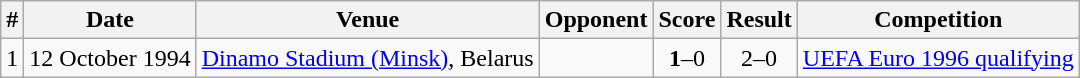<table class="wikitable" border="1">
<tr>
<th>#</th>
<th>Date</th>
<th>Venue</th>
<th>Opponent</th>
<th>Score</th>
<th>Result</th>
<th>Competition</th>
</tr>
<tr>
<td>1</td>
<td>12 October 1994</td>
<td><a href='#'>Dinamo Stadium (Minsk)</a>, Belarus</td>
<td></td>
<td align=center><strong>1</strong>–0</td>
<td align=center>2–0</td>
<td><a href='#'>UEFA Euro 1996 qualifying</a></td>
</tr>
</table>
